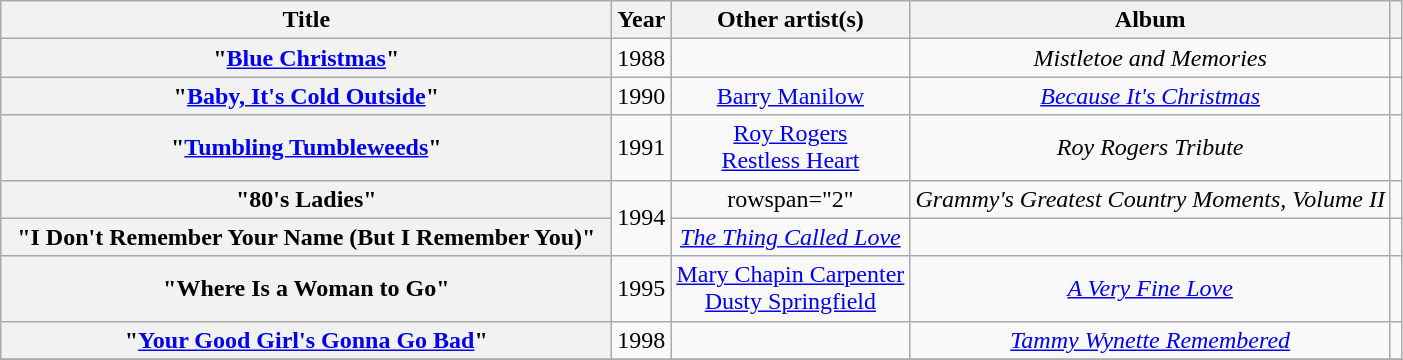<table class="wikitable plainrowheaders" style="text-align:center;" border="1">
<tr>
<th scope="col" style="width:25em;">Title</th>
<th scope="col">Year</th>
<th scope="col">Other artist(s)</th>
<th scope="col">Album</th>
<th scope="col"></th>
</tr>
<tr>
<th scope="row">"<a href='#'>Blue Christmas</a>"</th>
<td>1988</td>
<td></td>
<td><em>Mistletoe and Memories</em></td>
<td></td>
</tr>
<tr>
<th scope="row">"<a href='#'>Baby, It's Cold Outside</a>"</th>
<td>1990</td>
<td><a href='#'>Barry Manilow</a></td>
<td><em><a href='#'>Because It's Christmas</a></em></td>
<td></td>
</tr>
<tr>
<th scope="row">"<a href='#'>Tumbling Tumbleweeds</a>"</th>
<td>1991</td>
<td><a href='#'>Roy Rogers</a><br><a href='#'>Restless Heart</a></td>
<td><em>Roy Rogers Tribute</em></td>
<td></td>
</tr>
<tr>
<th scope="row">"80's Ladies" </th>
<td rowspan="2">1994</td>
<td>rowspan="2" </td>
<td><em>Grammy's Greatest Country Moments, Volume II</em></td>
<td></td>
</tr>
<tr>
<th scope="row">"I Don't Remember Your Name (But I Remember You)"</th>
<td><em><a href='#'>The Thing Called Love</a></em> </td>
<td></td>
</tr>
<tr>
<th scope="row">"Where Is a Woman to Go"</th>
<td>1995</td>
<td><a href='#'>Mary Chapin Carpenter</a><br><a href='#'>Dusty Springfield</a></td>
<td><em><a href='#'>A Very Fine Love</a></em></td>
<td></td>
</tr>
<tr>
<th scope="row">"<a href='#'>Your Good Girl's Gonna Go Bad</a>"</th>
<td>1998</td>
<td></td>
<td><em><a href='#'>Tammy Wynette Remembered</a></em></td>
<td></td>
</tr>
<tr>
</tr>
</table>
